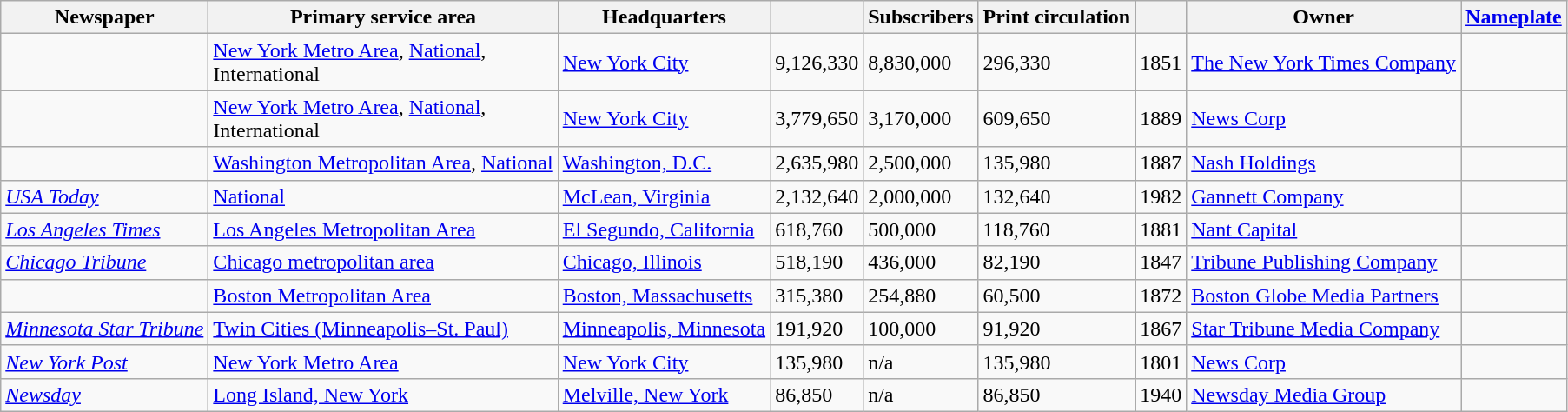<table class="wikitable sortable">
<tr>
<th>Newspaper</th>
<th>Primary service area</th>
<th>Headquarters</th>
<th data-sort-type="number"></th>
<th>Subscribers</th>
<th>Print circulation</th>
<th></th>
<th>Owner</th>
<th class="unsortable"><a href='#'>Nameplate</a></th>
</tr>
<tr>
<td></td>
<td><a href='#'>New York Metro Area</a>, <a href='#'>National</a>,<br>International</td>
<td><a href='#'>New York City</a></td>
<td>9,126,330</td>
<td>8,830,000</td>
<td>296,330</td>
<td>1851</td>
<td><a href='#'>The New York Times Company</a></td>
<td></td>
</tr>
<tr>
<td></td>
<td><a href='#'>New York Metro Area</a>, <a href='#'>National</a>,<br>International</td>
<td><a href='#'>New York City</a></td>
<td>3,779,650</td>
<td>3,170,000</td>
<td>609,650</td>
<td>1889</td>
<td><a href='#'>News Corp</a></td>
<td></td>
</tr>
<tr>
<td></td>
<td><a href='#'>Washington Metropolitan Area</a>, <a href='#'>National</a></td>
<td><a href='#'>Washington, D.C.</a></td>
<td>2,635,980</td>
<td>2,500,000</td>
<td>135,980</td>
<td>1887</td>
<td><a href='#'>Nash Holdings</a></td>
<td></td>
</tr>
<tr>
<td><em><a href='#'>USA Today</a></em></td>
<td><a href='#'>National</a></td>
<td><a href='#'>McLean, Virginia</a></td>
<td>2,132,640</td>
<td>2,000,000</td>
<td>132,640</td>
<td>1982</td>
<td><a href='#'>Gannett Company</a></td>
<td></td>
</tr>
<tr>
<td><em><a href='#'>Los Angeles Times</a></em></td>
<td><a href='#'>Los Angeles Metropolitan Area</a></td>
<td><a href='#'>El Segundo, California</a></td>
<td>618,760</td>
<td>500,000</td>
<td>118,760</td>
<td>1881</td>
<td><a href='#'>Nant Capital</a></td>
<td></td>
</tr>
<tr>
<td><em><a href='#'>Chicago Tribune</a></em></td>
<td><a href='#'>Chicago metropolitan area</a></td>
<td><a href='#'>Chicago, Illinois</a></td>
<td>518,190</td>
<td>436,000</td>
<td>82,190</td>
<td>1847</td>
<td><a href='#'>Tribune Publishing Company</a></td>
<td></td>
</tr>
<tr>
<td></td>
<td><a href='#'>Boston Metropolitan Area</a></td>
<td><a href='#'>Boston, Massachusetts</a></td>
<td>315,380</td>
<td>254,880</td>
<td>60,500</td>
<td>1872</td>
<td><a href='#'>Boston Globe Media Partners</a></td>
<td></td>
</tr>
<tr>
<td><em><a href='#'>Minnesota Star Tribune</a></em></td>
<td><a href='#'>Twin Cities (Minneapolis–St. Paul)</a></td>
<td><a href='#'>Minneapolis, Minnesota</a></td>
<td>191,920</td>
<td>100,000</td>
<td>91,920</td>
<td>1867</td>
<td><a href='#'>Star Tribune Media Company</a></td>
<td></td>
</tr>
<tr>
<td><em><a href='#'>New York Post</a></em></td>
<td><a href='#'>New York Metro Area</a></td>
<td><a href='#'>New York City</a></td>
<td>135,980</td>
<td>n/a</td>
<td>135,980</td>
<td>1801</td>
<td><a href='#'>News Corp</a></td>
<td></td>
</tr>
<tr>
<td><em><a href='#'>Newsday</a></em></td>
<td><a href='#'>Long Island, New York</a></td>
<td><a href='#'>Melville, New York</a></td>
<td>86,850</td>
<td>n/a</td>
<td>86,850</td>
<td>1940</td>
<td><a href='#'>Newsday Media Group</a></td>
<td></td>
</tr>
</table>
